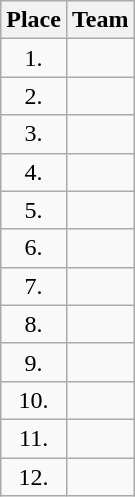<table class="wikitable" style="text-align: center;">
<tr>
<th>Place</th>
<th>Team</th>
</tr>
<tr>
<td>1.</td>
<td style="text-align:left;"></td>
</tr>
<tr>
<td>2.</td>
<td style="text-align:left;"></td>
</tr>
<tr>
<td>3.</td>
<td style="text-align:left;"></td>
</tr>
<tr>
<td>4.</td>
<td style="text-align:left;"></td>
</tr>
<tr>
<td>5.</td>
<td style="text-align:left;"></td>
</tr>
<tr>
<td>6.</td>
<td style="text-align:left;"></td>
</tr>
<tr>
<td>7.</td>
<td style="text-align:left;"></td>
</tr>
<tr>
<td>8.</td>
<td style="text-align:left;"></td>
</tr>
<tr>
<td>9.</td>
<td style="text-align:left;"></td>
</tr>
<tr>
<td>10.</td>
<td style="text-align:left;"></td>
</tr>
<tr>
<td>11.</td>
<td style="text-align:left;"></td>
</tr>
<tr>
<td>12.</td>
<td style="text-align:left;"></td>
</tr>
</table>
